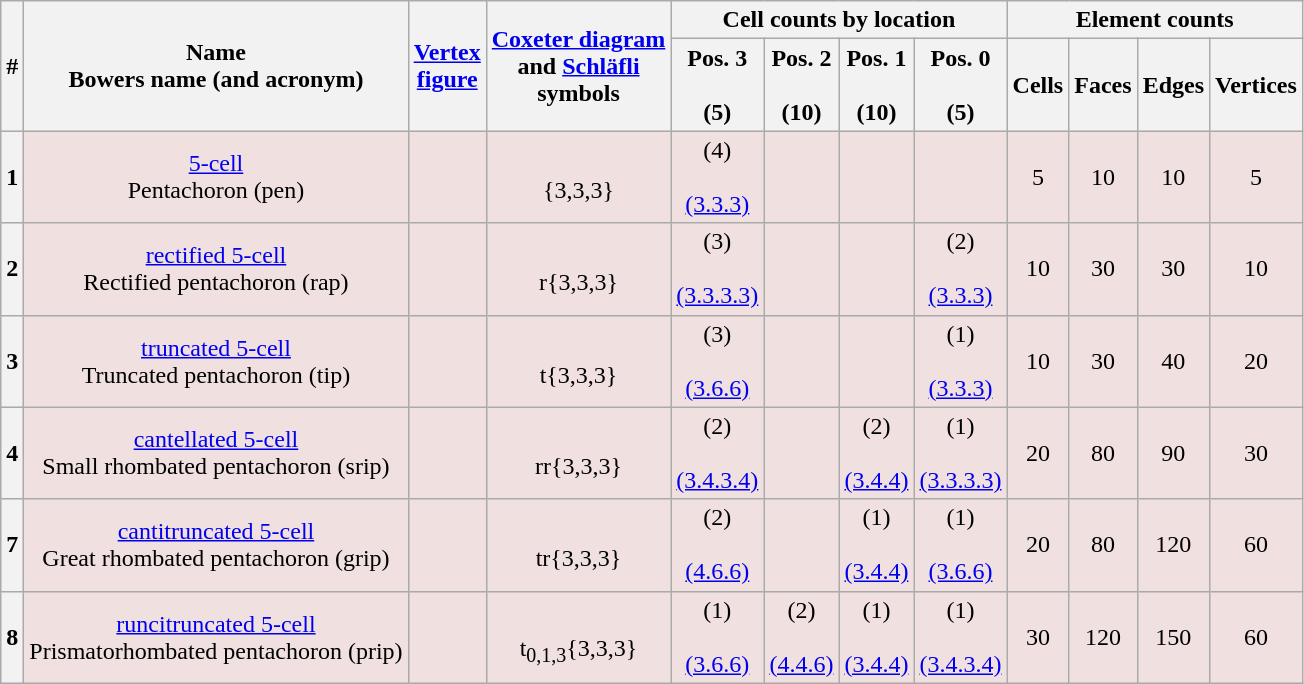<table class="wikitable">
<tr>
<th rowspan=2>#</th>
<th rowspan=2>Name<br> Bowers name (and acronym)</th>
<th rowspan=2><a href='#'>Vertex<br>figure</a></th>
<th rowspan=2><a href='#'>Coxeter diagram</a><br>and <a href='#'>Schläfli</a><br>symbols</th>
<th colspan=4>Cell counts by location</th>
<th colspan=4>Element counts</th>
</tr>
<tr>
<th>Pos. 3<br><br>(5)</th>
<th>Pos. 2<br><br>(10)</th>
<th>Pos. 1<br><br>(10)</th>
<th>Pos. 0<br><br>(5)</th>
<th>Cells</th>
<th>Faces</th>
<th>Edges</th>
<th>Vertices</th>
</tr>
<tr BGCOLOR="#f0e0e0" align=center>
<th>1</th>
<td align=center><a href='#'>5-cell</a><br>Pentachoron (pen)</td>
<td></td>
<td align=center><br>{3,3,3}</td>
<td>(4)<br><br><a href='#'>(3.3.3)</a></td>
<td></td>
<td></td>
<td></td>
<td>5</td>
<td>10</td>
<td>10</td>
<td>5</td>
</tr>
<tr BGCOLOR="#f0e0e0" align=center>
<th>2</th>
<td align=center><a href='#'>rectified 5-cell</a> <br>Rectified pentachoron (rap)</td>
<td></td>
<td align=center><br>r{3,3,3}</td>
<td>(3)<br><br><a href='#'>(3.3.3.3)</a></td>
<td></td>
<td></td>
<td>(2)<br><br><a href='#'>(3.3.3)</a></td>
<td>10</td>
<td>30</td>
<td>30</td>
<td>10</td>
</tr>
<tr BGCOLOR="#f0e0e0" align=center>
<th>3</th>
<td align=center><a href='#'>truncated 5-cell</a> <br>Truncated pentachoron (tip)</td>
<td></td>
<td align=center><br>t{3,3,3}</td>
<td>(3)<br><br><a href='#'>(3.6.6)</a></td>
<td></td>
<td></td>
<td>(1)<br><br><a href='#'>(3.3.3)</a></td>
<td>10</td>
<td>30</td>
<td>40</td>
<td>20</td>
</tr>
<tr BGCOLOR="#f0e0e0" align=center>
<th>4</th>
<td align=center><a href='#'>cantellated 5-cell</a> <br>Small rhombated pentachoron (srip)</td>
<td></td>
<td align=center><br>rr{3,3,3}</td>
<td>(2)<br><br><a href='#'>(3.4.3.4)</a></td>
<td></td>
<td>(2)<br><br><a href='#'>(3.4.4)</a></td>
<td>(1)<br><br><a href='#'>(3.3.3.3)</a></td>
<td>20</td>
<td>80</td>
<td>90</td>
<td>30</td>
</tr>
<tr BGCOLOR="#f0e0e0" align=center>
<th>7</th>
<td align=center><a href='#'>cantitruncated 5-cell</a> <br>Great rhombated pentachoron (grip)</td>
<td></td>
<td align=center><br>tr{3,3,3}</td>
<td>(2)<br><br><a href='#'>(4.6.6)</a></td>
<td></td>
<td>(1)<br><br><a href='#'>(3.4.4)</a></td>
<td>(1)<br><br><a href='#'>(3.6.6)</a></td>
<td>20</td>
<td>80</td>
<td>120</td>
<td>60</td>
</tr>
<tr BGCOLOR="#f0e0e0" align=center>
<th>8</th>
<td align=center><a href='#'>runcitruncated 5-cell</a> <br>Prismatorhombated pentachoron (prip)</td>
<td></td>
<td align=center><br>t<sub>0,1,3</sub>{3,3,3}</td>
<td>(1)<br><br><a href='#'>(3.6.6)</a></td>
<td>(2)<br><br><a href='#'>(4.4.6)</a></td>
<td>(1)<br><br><a href='#'>(3.4.4)</a></td>
<td>(1)<br><br><a href='#'>(3.4.3.4)</a></td>
<td>30</td>
<td>120</td>
<td>150</td>
<td>60</td>
</tr>
</table>
